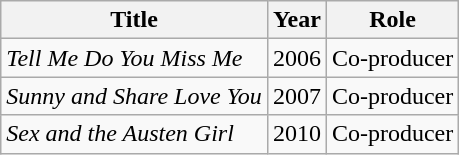<table class="wikitable">
<tr>
<th>Title</th>
<th>Year</th>
<th>Role</th>
</tr>
<tr>
<td><em>Tell Me Do You Miss Me</em></td>
<td>2006</td>
<td>Co-producer</td>
</tr>
<tr>
<td><em>Sunny and Share Love You</em></td>
<td>2007</td>
<td>Co-producer</td>
</tr>
<tr>
<td><em>Sex and the Austen Girl</em></td>
<td>2010</td>
<td>Co-producer</td>
</tr>
</table>
